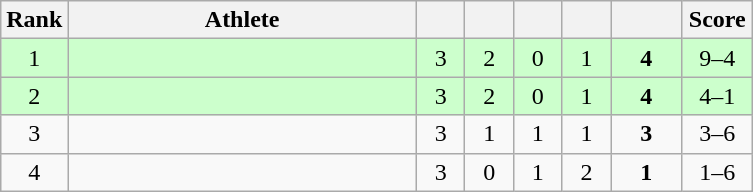<table class="wikitable" style="text-align: center;">
<tr>
<th width=25>Rank</th>
<th width=225>Athlete</th>
<th width=25></th>
<th width=25></th>
<th width=25></th>
<th width=25></th>
<th width=40></th>
<th width=40>Score</th>
</tr>
<tr bgcolor=ccffcc>
<td>1</td>
<td align=left></td>
<td>3</td>
<td>2</td>
<td>0</td>
<td>1</td>
<td><strong>4</strong></td>
<td>9–4</td>
</tr>
<tr bgcolor=ccffcc>
<td>2</td>
<td align=left></td>
<td>3</td>
<td>2</td>
<td>0</td>
<td>1</td>
<td><strong>4</strong></td>
<td>4–1</td>
</tr>
<tr>
<td>3</td>
<td align=left></td>
<td>3</td>
<td>1</td>
<td>1</td>
<td>1</td>
<td><strong>3</strong></td>
<td>3–6</td>
</tr>
<tr>
<td>4</td>
<td align=left></td>
<td>3</td>
<td>0</td>
<td>1</td>
<td>2</td>
<td><strong>1</strong></td>
<td>1–6</td>
</tr>
</table>
